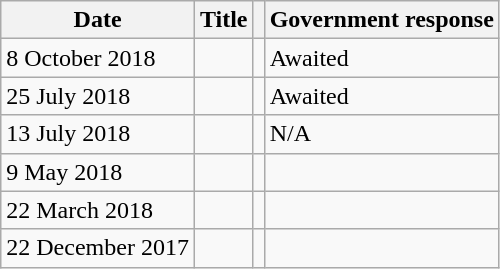<table class="wikitable">
<tr>
<th>Date</th>
<th>Title</th>
<th></th>
<th>Government response</th>
</tr>
<tr>
<td>8 October 2018</td>
<td></td>
<td></td>
<td>Awaited</td>
</tr>
<tr>
<td>25 July 2018</td>
<td></td>
<td></td>
<td>Awaited</td>
</tr>
<tr>
<td>13 July 2018</td>
<td></td>
<td></td>
<td>N/A</td>
</tr>
<tr>
<td>9 May 2018</td>
<td></td>
<td></td>
<td></td>
</tr>
<tr>
<td>22 March 2018</td>
<td></td>
<td></td>
<td></td>
</tr>
<tr>
<td>22 December 2017</td>
<td></td>
<td></td>
<td></td>
</tr>
</table>
